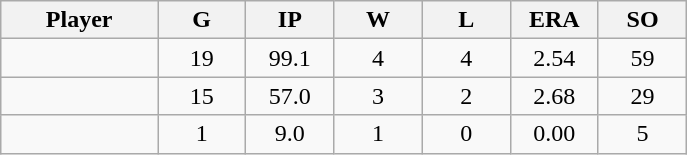<table class="wikitable sortable">
<tr>
<th bgcolor="#DDDDFF" width="16%">Player</th>
<th bgcolor="#DDDDFF" width="9%">G</th>
<th bgcolor="#DDDDFF" width="9%">IP</th>
<th bgcolor="#DDDDFF" width="9%">W</th>
<th bgcolor="#DDDDFF" width="9%">L</th>
<th bgcolor="#DDDDFF" width="9%">ERA</th>
<th bgcolor="#DDDDFF" width="9%">SO</th>
</tr>
<tr align="center">
<td></td>
<td>19</td>
<td>99.1</td>
<td>4</td>
<td>4</td>
<td>2.54</td>
<td>59</td>
</tr>
<tr align="center">
<td></td>
<td>15</td>
<td>57.0</td>
<td>3</td>
<td>2</td>
<td>2.68</td>
<td>29</td>
</tr>
<tr align="center">
<td></td>
<td>1</td>
<td>9.0</td>
<td>1</td>
<td>0</td>
<td>0.00</td>
<td>5</td>
</tr>
</table>
